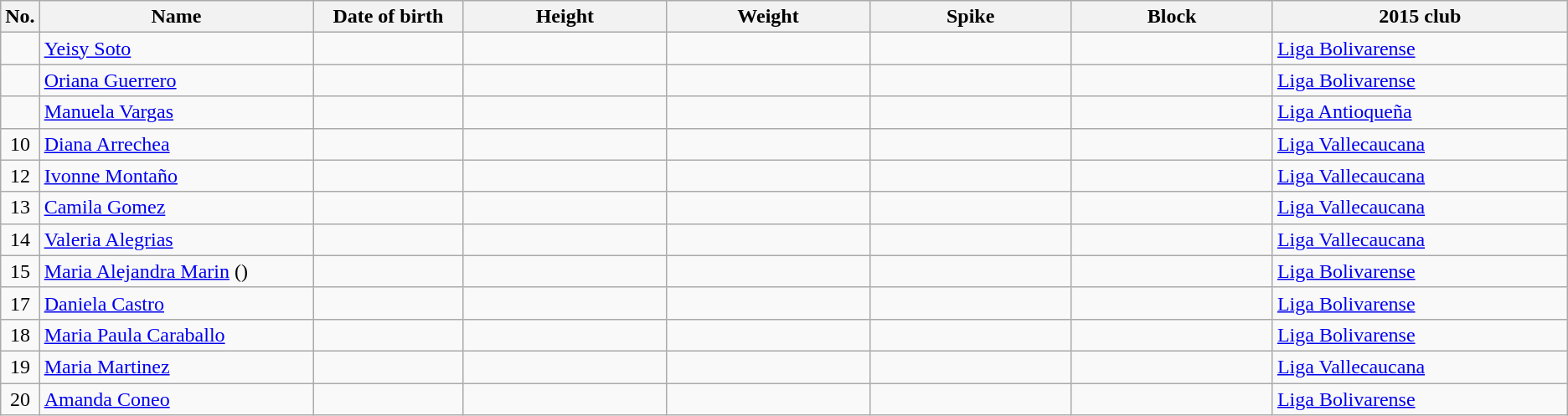<table class="wikitable sortable" style="text-align:center;">
<tr>
<th>No.</th>
<th style="width:15em">Name</th>
<th style="width:8em">Date of birth</th>
<th style="width:11em">Height</th>
<th style="width:11em">Weight</th>
<th style="width:11em">Spike</th>
<th style="width:11em">Block</th>
<th style="width:16em">2015 club</th>
</tr>
<tr>
<td></td>
<td align=left><a href='#'>Yeisy Soto</a></td>
<td align=right></td>
<td></td>
<td></td>
<td></td>
<td></td>
<td align=left> <a href='#'>Liga Bolivarense</a></td>
</tr>
<tr>
<td></td>
<td align=left><a href='#'>Oriana Guerrero</a></td>
<td align=right></td>
<td></td>
<td></td>
<td></td>
<td></td>
<td align=left> <a href='#'>Liga Bolivarense</a></td>
</tr>
<tr>
<td></td>
<td align=left><a href='#'>Manuela Vargas</a></td>
<td align=right></td>
<td></td>
<td></td>
<td></td>
<td></td>
<td align=left> <a href='#'>Liga Antioqueña</a></td>
</tr>
<tr>
<td>10</td>
<td align=left><a href='#'>Diana Arrechea</a></td>
<td align=right></td>
<td></td>
<td></td>
<td></td>
<td></td>
<td align=left> <a href='#'>Liga Vallecaucana</a></td>
</tr>
<tr>
<td>12</td>
<td align=left><a href='#'>Ivonne Montaño</a></td>
<td align=right></td>
<td></td>
<td></td>
<td></td>
<td></td>
<td align=left> <a href='#'>Liga Vallecaucana</a></td>
</tr>
<tr>
<td>13</td>
<td align=left><a href='#'>Camila Gomez</a></td>
<td align=right></td>
<td></td>
<td></td>
<td></td>
<td></td>
<td align=left> <a href='#'>Liga Vallecaucana</a></td>
</tr>
<tr>
<td>14</td>
<td align=left><a href='#'>Valeria Alegrias</a></td>
<td align=right></td>
<td></td>
<td></td>
<td></td>
<td></td>
<td align=left> <a href='#'>Liga Vallecaucana</a></td>
</tr>
<tr>
<td>15</td>
<td align=left><a href='#'>Maria Alejandra Marin</a> ()</td>
<td align=right></td>
<td></td>
<td></td>
<td></td>
<td></td>
<td align=left> <a href='#'>Liga Bolivarense</a></td>
</tr>
<tr>
<td>17</td>
<td align=left><a href='#'>Daniela Castro</a></td>
<td align=right></td>
<td></td>
<td></td>
<td></td>
<td></td>
<td align=left> <a href='#'>Liga Bolivarense</a></td>
</tr>
<tr>
<td>18</td>
<td align=left><a href='#'>Maria Paula Caraballo</a></td>
<td align=right></td>
<td></td>
<td></td>
<td></td>
<td></td>
<td align=left> <a href='#'>Liga Bolivarense</a></td>
</tr>
<tr>
<td>19</td>
<td align=left><a href='#'>Maria Martinez</a></td>
<td align=right></td>
<td></td>
<td></td>
<td></td>
<td></td>
<td align=left> <a href='#'>Liga Vallecaucana</a></td>
</tr>
<tr>
<td>20</td>
<td align=left><a href='#'>Amanda Coneo</a></td>
<td align=right></td>
<td></td>
<td></td>
<td></td>
<td></td>
<td align=left> <a href='#'>Liga Bolivarense</a></td>
</tr>
</table>
